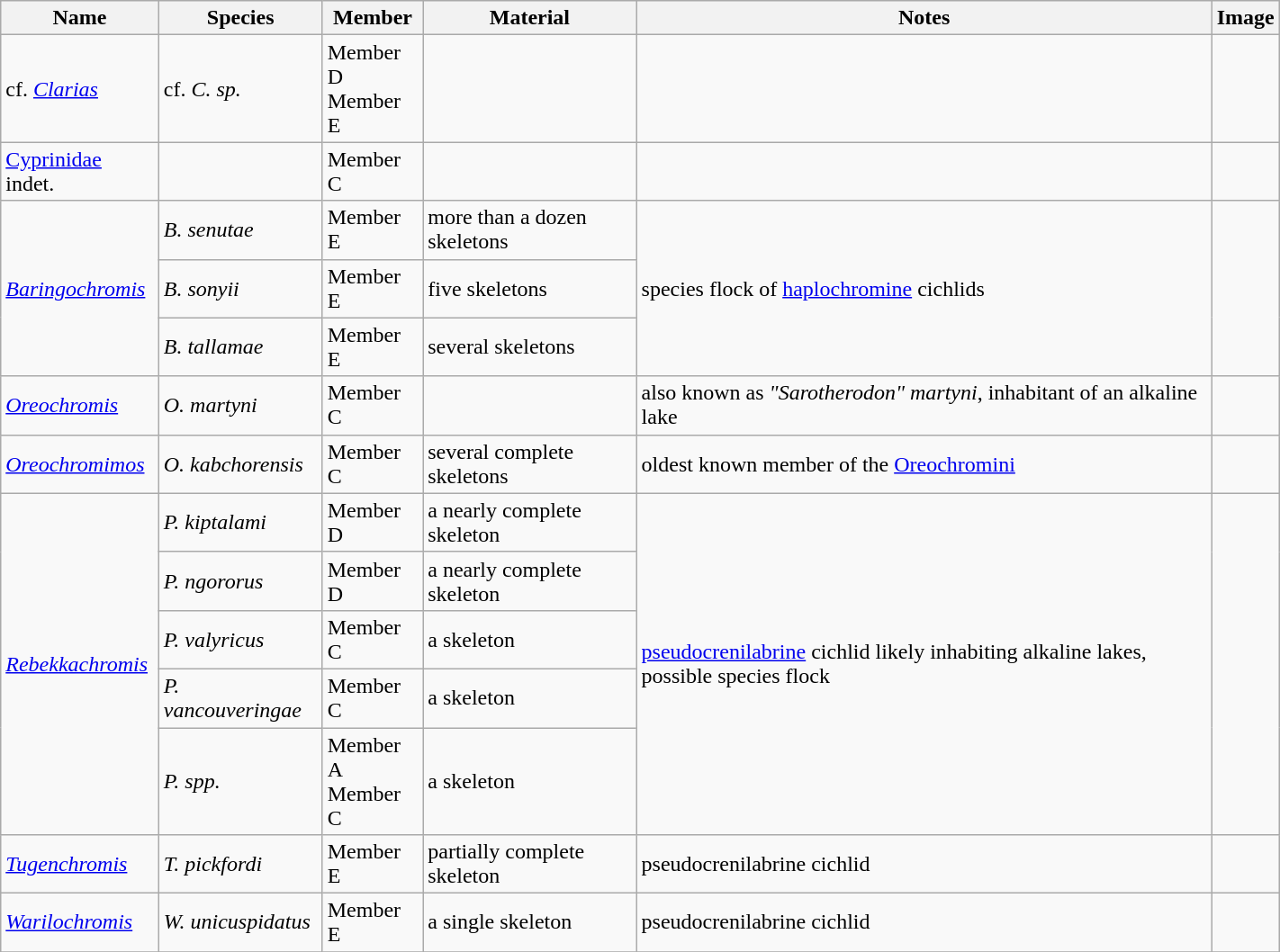<table class="wikitable" align="center" width="75%">
<tr>
<th>Name</th>
<th>Species</th>
<th>Member</th>
<th>Material</th>
<th>Notes</th>
<th>Image</th>
</tr>
<tr>
<td>cf. <em><a href='#'>Clarias</a></em></td>
<td>cf. <em>C. sp.</em></td>
<td>Member D<br>Member E</td>
<td></td>
<td></td>
<td></td>
</tr>
<tr>
<td><a href='#'>Cyprinidae</a> indet.</td>
<td></td>
<td>Member C</td>
<td></td>
<td></td>
<td></td>
</tr>
<tr>
<td rowspan="3"><em><a href='#'>Baringochromis </a></em></td>
<td><em>B. senutae</em></td>
<td>Member E</td>
<td>more than a dozen skeletons</td>
<td rowspan="3">species flock of <a href='#'>haplochromine</a> cichlids</td>
<td rowspan="3"></td>
</tr>
<tr>
<td><em>B. sonyii</em></td>
<td>Member E</td>
<td>five skeletons</td>
</tr>
<tr>
<td><em>B. tallamae</em></td>
<td>Member E</td>
<td>several skeletons</td>
</tr>
<tr>
<td><em><a href='#'>Oreochromis</a></em></td>
<td><em>O. martyni</em></td>
<td>Member C</td>
<td></td>
<td>also known as <em>"Sarotherodon" martyni</em>, inhabitant of an alkaline lake</td>
<td></td>
</tr>
<tr>
<td><em><a href='#'>Oreochromimos</a></em></td>
<td><em>O. kabchorensis</em></td>
<td>Member C</td>
<td>several complete skeletons</td>
<td>oldest known member of the <a href='#'>Oreochromini</a></td>
<td></td>
</tr>
<tr>
<td rowspan="5"><em><a href='#'>Rebekkachromis</a></em></td>
<td><em>P. kiptalami</em></td>
<td>Member D</td>
<td>a nearly complete skeleton</td>
<td rowspan="5"><a href='#'>pseudocrenilabrine</a> cichlid likely inhabiting alkaline lakes, possible species flock</td>
<td rowspan="5"></td>
</tr>
<tr>
<td><em>P. ngororus </em></td>
<td>Member D</td>
<td>a nearly complete skeleton</td>
</tr>
<tr>
<td><em>P. valyricus</em></td>
<td>Member C</td>
<td>a skeleton</td>
</tr>
<tr>
<td><em>P. vancouveringae</em></td>
<td>Member C</td>
<td>a skeleton</td>
</tr>
<tr>
<td><em>P. spp.</em></td>
<td>Member A<br>Member C</td>
<td>a skeleton</td>
</tr>
<tr>
<td><em><a href='#'>Tugenchromis</a></em></td>
<td><em>T. pickfordi</em></td>
<td>Member E</td>
<td>partially complete skeleton</td>
<td>pseudocrenilabrine cichlid</td>
<td></td>
</tr>
<tr>
<td><em><a href='#'>Warilochromis</a></em></td>
<td><em>W. unicuspidatus</em></td>
<td>Member E</td>
<td>a single skeleton</td>
<td>pseudocrenilabrine cichlid</td>
<td></td>
</tr>
<tr>
</tr>
</table>
